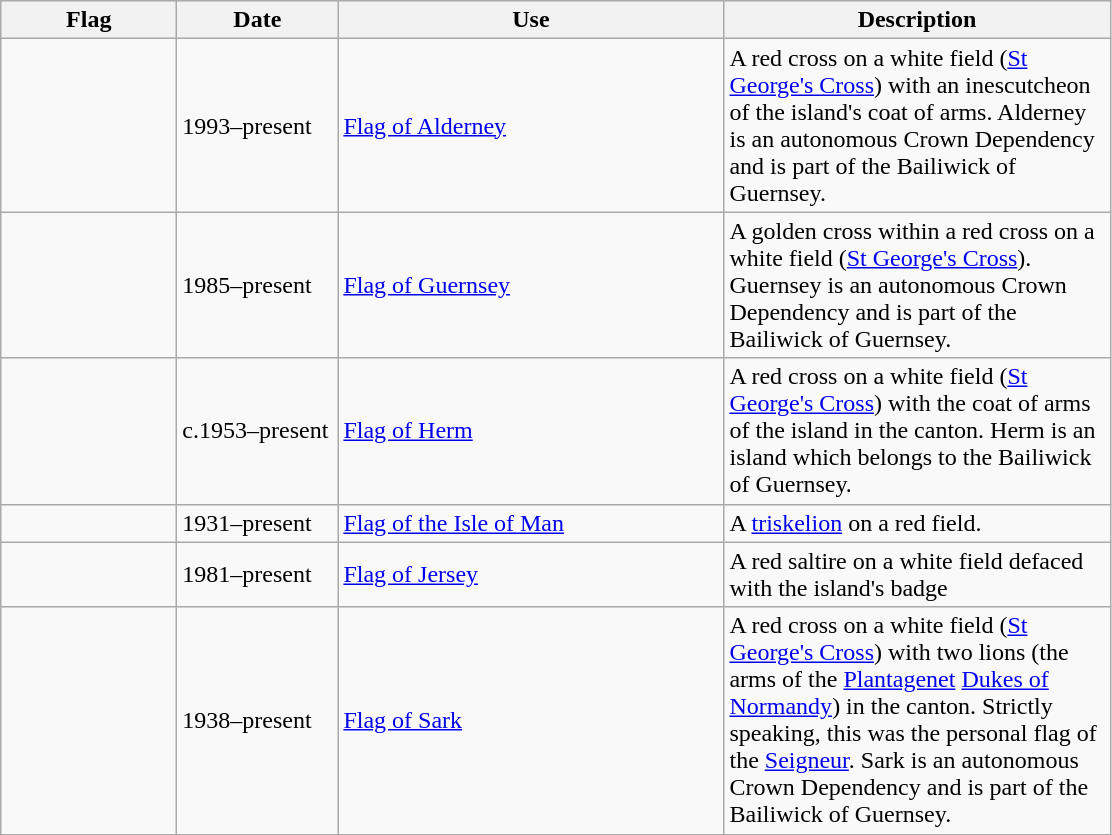<table class="wikitable">
<tr style="background:#efefef;">
<th style="width:110px;">Flag</th>
<th style="width:100px;">Date</th>
<th style="width:250px;">Use</th>
<th style="width:250px;">Description</th>
</tr>
<tr>
<td></td>
<td>1993–present</td>
<td><a href='#'>Flag of Alderney</a></td>
<td>A red cross on a white field (<a href='#'>St George's Cross</a>) with an inescutcheon of the island's coat of arms. Alderney is an autonomous Crown Dependency and is part of the Bailiwick of Guernsey.</td>
</tr>
<tr>
<td></td>
<td>1985–present</td>
<td><a href='#'>Flag of Guernsey</a></td>
<td>A golden cross within a red cross on a white field (<a href='#'>St George's Cross</a>). Guernsey is an autonomous Crown Dependency and is part of the Bailiwick of Guernsey.</td>
</tr>
<tr>
<td></td>
<td>c.1953–present</td>
<td><a href='#'>Flag of Herm</a></td>
<td>A red cross on a white field (<a href='#'>St George's Cross</a>) with the coat of arms of the island in the canton. Herm is an island which belongs to the Bailiwick of Guernsey.</td>
</tr>
<tr>
<td></td>
<td>1931–present</td>
<td><a href='#'>Flag of the Isle of Man</a></td>
<td>A <a href='#'>triskelion</a> on a red field.</td>
</tr>
<tr>
<td></td>
<td>1981–present</td>
<td><a href='#'>Flag of Jersey</a></td>
<td>A red saltire on a white field defaced with the island's badge</td>
</tr>
<tr>
<td></td>
<td>1938–present</td>
<td><a href='#'>Flag of Sark</a></td>
<td>A red cross on a white field (<a href='#'>St George's Cross</a>) with two lions (the arms of the <a href='#'>Plantagenet</a> <a href='#'>Dukes of Normandy</a>) in the canton. Strictly speaking, this was the personal flag of the <a href='#'>Seigneur</a>. Sark is an autonomous Crown Dependency and is part of the Bailiwick of Guernsey.</td>
</tr>
</table>
